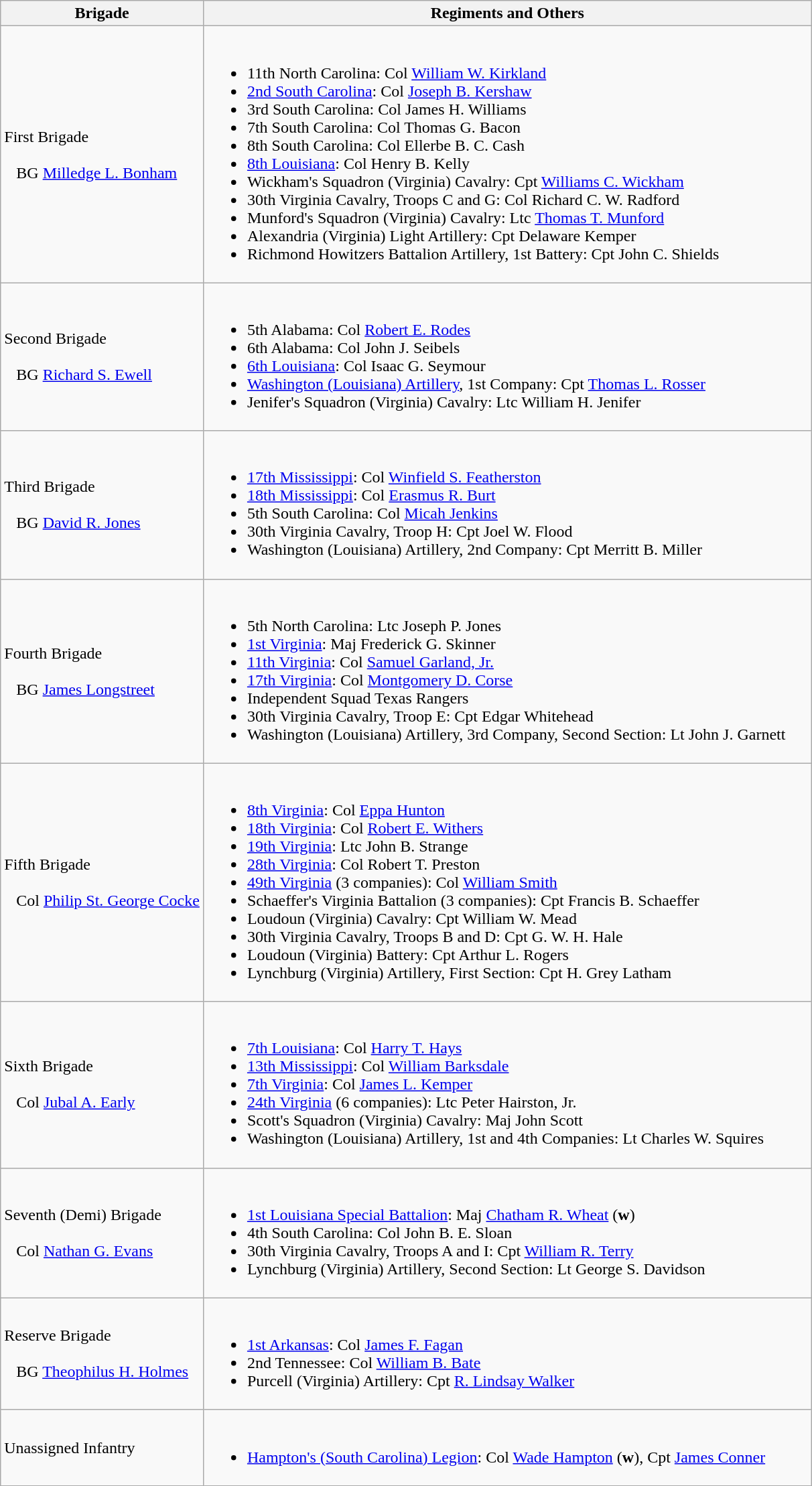<table class="wikitable">
<tr>
<th width=25%>Brigade</th>
<th>Regiments and Others</th>
</tr>
<tr>
<td>First Brigade<br><br>  
BG <a href='#'>Milledge L. Bonham</a></td>
<td><br><ul><li>11th North Carolina: Col <a href='#'>William W. Kirkland</a></li><li><a href='#'>2nd South Carolina</a>: Col <a href='#'>Joseph B. Kershaw</a></li><li>3rd South Carolina: Col James H. Williams</li><li>7th South Carolina: Col Thomas G. Bacon</li><li>8th South Carolina: Col Ellerbe B. C. Cash</li><li><a href='#'>8th Louisiana</a>: Col Henry B. Kelly</li><li>Wickham's Squadron (Virginia) Cavalry: Cpt <a href='#'>Williams C. Wickham</a></li><li>30th Virginia Cavalry, Troops C and G: Col Richard C. W. Radford</li><li>Munford's Squadron (Virginia) Cavalry: Ltc <a href='#'>Thomas T. Munford</a></li><li>Alexandria (Virginia) Light Artillery: Cpt Delaware Kemper</li><li>Richmond Howitzers Battalion Artillery, 1st Battery: Cpt John C. Shields</li></ul></td>
</tr>
<tr>
<td>Second Brigade<br><br>  
BG <a href='#'>Richard S. Ewell</a></td>
<td><br><ul><li>5th Alabama: Col <a href='#'>Robert E. Rodes</a></li><li>6th Alabama: Col John J. Seibels</li><li><a href='#'>6th Louisiana</a>: Col Isaac G. Seymour</li><li><a href='#'>Washington (Louisiana) Artillery</a>, 1st Company: Cpt <a href='#'>Thomas L. Rosser</a></li><li>Jenifer's Squadron (Virginia) Cavalry: Ltc William H. Jenifer</li></ul></td>
</tr>
<tr>
<td>Third Brigade<br><br>  
BG <a href='#'>David R. Jones</a></td>
<td><br><ul><li><a href='#'>17th Mississippi</a>: Col <a href='#'>Winfield S. Featherston</a></li><li><a href='#'>18th Mississippi</a>: Col <a href='#'>Erasmus R. Burt</a></li><li>5th South Carolina: Col <a href='#'>Micah Jenkins</a></li><li>30th Virginia Cavalry, Troop H: Cpt Joel W. Flood</li><li>Washington (Louisiana) Artillery, 2nd Company: Cpt Merritt B. Miller</li></ul></td>
</tr>
<tr>
<td>Fourth Brigade<br><br>  
BG <a href='#'>James Longstreet</a></td>
<td><br><ul><li>5th North Carolina: Ltc Joseph P. Jones</li><li><a href='#'>1st Virginia</a>: Maj Frederick G. Skinner</li><li><a href='#'>11th Virginia</a>: Col <a href='#'>Samuel Garland, Jr.</a></li><li><a href='#'>17th Virginia</a>: Col <a href='#'>Montgomery D. Corse</a></li><li>Independent Squad Texas Rangers</li><li>30th Virginia Cavalry, Troop E: Cpt Edgar Whitehead</li><li>Washington (Louisiana) Artillery, 3rd Company, Second Section: Lt John J. Garnett</li></ul></td>
</tr>
<tr>
<td>Fifth Brigade<br><br>  
Col <a href='#'>Philip St. George Cocke</a></td>
<td><br><ul><li><a href='#'>8th Virginia</a>: Col <a href='#'>Eppa Hunton</a></li><li><a href='#'>18th Virginia</a>: Col <a href='#'>Robert E. Withers</a></li><li><a href='#'>19th Virginia</a>: Ltc John B. Strange</li><li><a href='#'>28th Virginia</a>: Col Robert T. Preston</li><li><a href='#'>49th Virginia</a> (3 companies): Col <a href='#'>William Smith</a></li><li>Schaeffer's Virginia Battalion (3 companies): Cpt Francis B. Schaeffer</li><li>Loudoun (Virginia) Cavalry: Cpt William W. Mead</li><li>30th Virginia Cavalry, Troops B and D: Cpt G. W. H. Hale</li><li>Loudoun (Virginia) Battery: Cpt Arthur L. Rogers</li><li>Lynchburg (Virginia) Artillery, First Section: Cpt H. Grey Latham</li></ul></td>
</tr>
<tr>
<td>Sixth Brigade<br><br>  
Col <a href='#'>Jubal A. Early</a></td>
<td><br><ul><li><a href='#'>7th Louisiana</a>: Col <a href='#'>Harry T. Hays</a></li><li><a href='#'>13th Mississippi</a>: Col <a href='#'>William Barksdale</a></li><li><a href='#'>7th Virginia</a>: Col <a href='#'>James L. Kemper</a></li><li><a href='#'>24th Virginia</a> (6 companies): Ltc Peter Hairston, Jr.</li><li>Scott's Squadron (Virginia) Cavalry: Maj John Scott</li><li>Washington (Louisiana) Artillery, 1st and 4th Companies: Lt Charles W. Squires</li></ul></td>
</tr>
<tr>
<td>Seventh (Demi) Brigade<br><br>  
Col <a href='#'>Nathan G. Evans</a></td>
<td><br><ul><li><a href='#'>1st Louisiana Special Battalion</a>: Maj <a href='#'>Chatham R. Wheat</a> (<strong>w</strong>)</li><li>4th South Carolina: Col John B. E. Sloan</li><li>30th Virginia Cavalry, Troops A and I: Cpt <a href='#'>William R. Terry</a></li><li>Lynchburg (Virginia) Artillery, Second Section: Lt George S. Davidson</li></ul></td>
</tr>
<tr>
<td>Reserve Brigade<br><br>  
BG <a href='#'>Theophilus H. Holmes</a></td>
<td><br><ul><li><a href='#'>1st Arkansas</a>: Col <a href='#'>James F. Fagan</a></li><li>2nd Tennessee: Col <a href='#'>William B. Bate</a></li><li>Purcell (Virginia) Artillery: Cpt <a href='#'>R. Lindsay Walker</a></li></ul></td>
</tr>
<tr>
<td>Unassigned Infantry</td>
<td><br><ul><li><a href='#'>Hampton's (South Carolina) Legion</a>: Col <a href='#'>Wade Hampton</a> (<strong>w</strong>), Cpt <a href='#'>James Conner</a></li></ul></td>
</tr>
</table>
